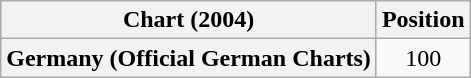<table class="wikitable plainrowheaders" style="text-align:center">
<tr>
<th scope="col">Chart (2004)</th>
<th scope="col">Position</th>
</tr>
<tr>
<th scope="row">Germany (Official German Charts)</th>
<td>100</td>
</tr>
</table>
